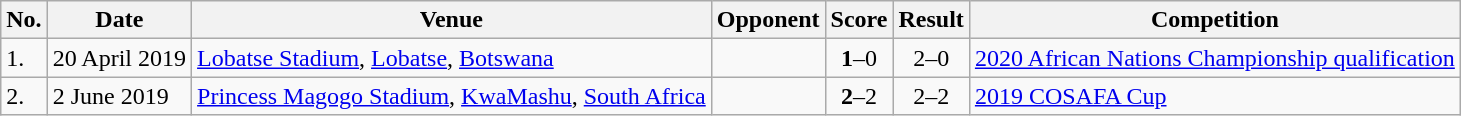<table class="wikitable" style="font-size:100%;">
<tr>
<th>No.</th>
<th>Date</th>
<th>Venue</th>
<th>Opponent</th>
<th>Score</th>
<th>Result</th>
<th>Competition</th>
</tr>
<tr>
<td>1.</td>
<td>20 April 2019</td>
<td><a href='#'>Lobatse Stadium</a>, <a href='#'>Lobatse</a>, <a href='#'>Botswana</a></td>
<td></td>
<td align=center><strong>1</strong>–0</td>
<td align=center>2–0</td>
<td><a href='#'>2020 African Nations Championship qualification</a></td>
</tr>
<tr>
<td>2.</td>
<td>2 June 2019</td>
<td><a href='#'>Princess Magogo Stadium</a>, <a href='#'>KwaMashu</a>, <a href='#'>South Africa</a></td>
<td></td>
<td align=center><strong>2</strong>–2</td>
<td align=center>2–2 </td>
<td><a href='#'>2019 COSAFA Cup</a></td>
</tr>
</table>
